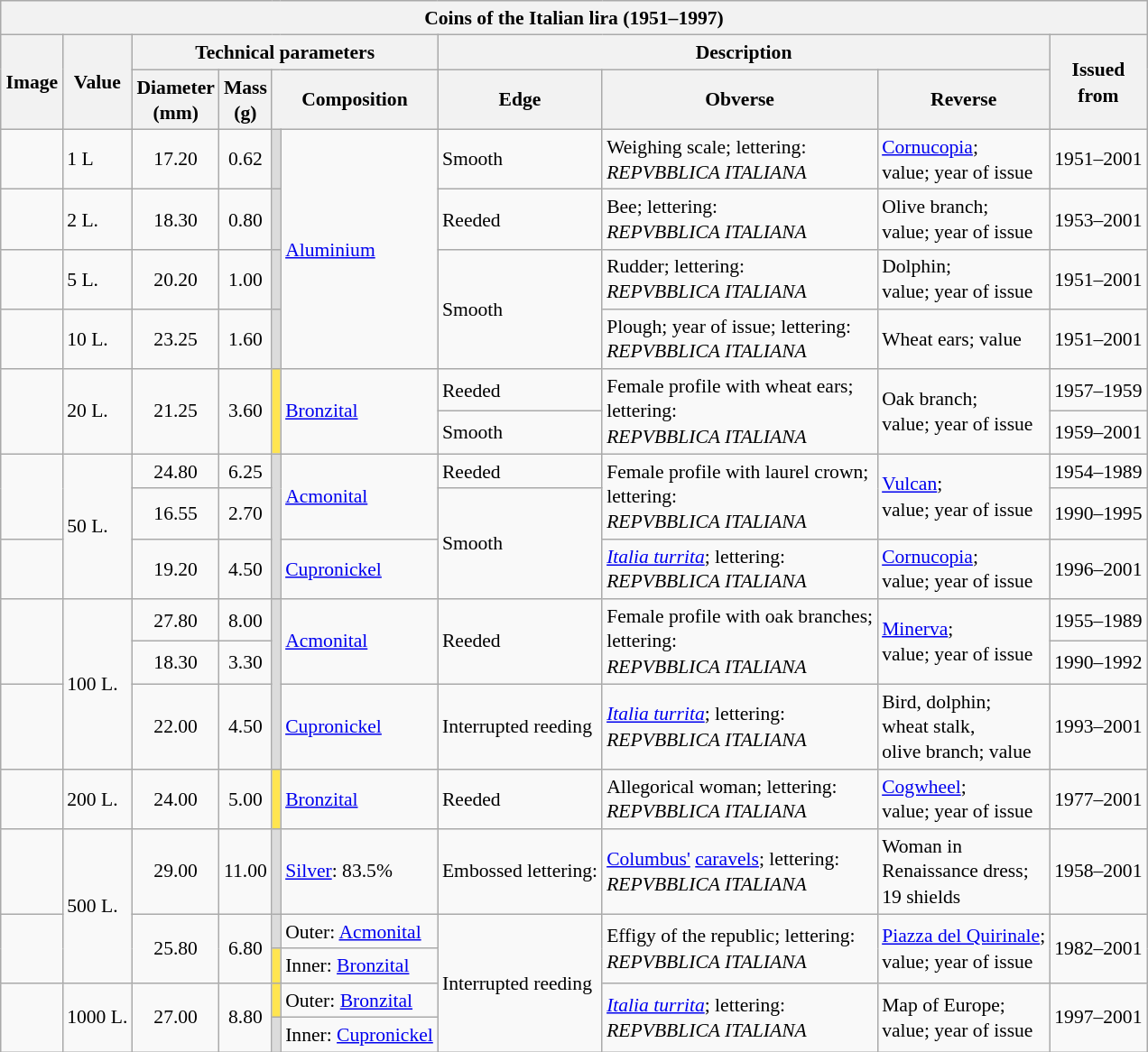<table class="wikitable" style="margin:auto; font-size:90%; line-height:1.3">
<tr>
<th colspan=10>Coins of the Italian lira (1951–1997)</th>
</tr>
<tr>
<th rowspan=2>Image</th>
<th rowspan=2>Value</th>
<th colspan=4>Technical parameters</th>
<th colspan=3>Description</th>
<th rowspan=2>Issued<br>from</th>
</tr>
<tr>
<th>Diameter<br>(mm)</th>
<th>Mass<br>(g)</th>
<th colspan=2>Composition</th>
<th>Edge</th>
<th>Obverse</th>
<th>Reverse</th>
</tr>
<tr>
<td></td>
<td>1 L</td>
<td align=center>17.20</td>
<td align=center>0.62</td>
<td style="background-color:#dcdcdc;"></td>
<td rowspan=4><a href='#'>Aluminium</a></td>
<td>Smooth</td>
<td>Weighing scale; lettering:<br><em>REPVBBLICA ITALIANA</em></td>
<td><a href='#'>Cornucopia</a>;<br>value; year of issue</td>
<td>1951–2001</td>
</tr>
<tr>
<td></td>
<td>2 L.</td>
<td align=center>18.30</td>
<td align=center>0.80</td>
<td style="background-color:#dcdcdc;"></td>
<td>Reeded</td>
<td>Bee; lettering:<br><em>REPVBBLICA ITALIANA</em></td>
<td>Olive branch;<br>value; year of issue</td>
<td>1953–2001</td>
</tr>
<tr>
<td></td>
<td>5 L.</td>
<td align=center>20.20</td>
<td align=center>1.00</td>
<td style="background-color:#dcdcdc;"></td>
<td rowspan=2>Smooth</td>
<td>Rudder; lettering:<br><em>REPVBBLICA ITALIANA</em></td>
<td>Dolphin;<br>value; year of issue</td>
<td>1951–2001</td>
</tr>
<tr>
<td></td>
<td>10 L.</td>
<td align=center>23.25</td>
<td align=center>1.60</td>
<td style="background-color:#dcdcdc;"></td>
<td>Plough; year of issue; lettering:<br><em>REPVBBLICA ITALIANA</em></td>
<td>Wheat ears; value</td>
<td>1951–2001</td>
</tr>
<tr>
<td rowspan=2></td>
<td rowspan=2>20 L.</td>
<td rowspan=2 align=center>21.25</td>
<td rowspan=2 align=center>3.60</td>
<td rowspan=2 style="background-color:#ffe550;"></td>
<td rowspan=2><a href='#'>Bronzital</a></td>
<td>Reeded</td>
<td rowspan=2>Female profile with wheat ears;<br>lettering:<br><em>REPVBBLICA ITALIANA</em></td>
<td rowspan=2>Oak branch;<br>value; year of issue</td>
<td>1957–1959</td>
</tr>
<tr>
<td>Smooth</td>
<td>1959–2001</td>
</tr>
<tr>
<td rowspan=2></td>
<td rowspan=3>50 L.</td>
<td align=center>24.80</td>
<td align=center>6.25</td>
<td rowspan=3 style="background-color:#dcdcdc;"></td>
<td rowspan=2><a href='#'>Acmonital</a></td>
<td>Reeded</td>
<td rowspan=2>Female profile with laurel crown;<br>lettering:<br><em>REPVBBLICA ITALIANA</em></td>
<td rowspan=2><a href='#'>Vulcan</a>;<br>value; year of issue</td>
<td>1954–1989</td>
</tr>
<tr>
<td align=center>16.55</td>
<td align=center>2.70</td>
<td rowspan=2>Smooth</td>
<td>1990–1995</td>
</tr>
<tr>
<td></td>
<td align=center>19.20</td>
<td align=center>4.50</td>
<td><a href='#'>Cupronickel</a></td>
<td><em><a href='#'>Italia turrita</a></em>; lettering:<br><em>REPVBBLICA ITALIANA</em></td>
<td><a href='#'>Cornucopia</a>;<br>value; year of issue</td>
<td>1996–2001</td>
</tr>
<tr>
<td rowspan=2></td>
<td rowspan=3>100 L.</td>
<td align=center>27.80</td>
<td align=center>8.00</td>
<td rowspan=3 style="background-color:#dcdcdc;"></td>
<td rowspan=2><a href='#'>Acmonital</a></td>
<td rowspan=2>Reeded</td>
<td rowspan=2>Female profile with oak branches;<br>lettering:<br><em>REPVBBLICA ITALIANA</em></td>
<td rowspan=2><a href='#'>Minerva</a>;<br>value; year of issue</td>
<td>1955–1989</td>
</tr>
<tr>
<td align=center>18.30</td>
<td align=center>3.30</td>
<td>1990–1992</td>
</tr>
<tr>
<td></td>
<td align=center>22.00</td>
<td align=center>4.50</td>
<td><a href='#'>Cupronickel</a></td>
<td>Interrupted reeding</td>
<td><em><a href='#'>Italia turrita</a></em>; lettering:<br><em>REPVBBLICA ITALIANA</em></td>
<td>Bird, dolphin;<br>wheat stalk,<br>olive branch; value</td>
<td>1993–2001</td>
</tr>
<tr>
<td></td>
<td>200 L.</td>
<td align=center>24.00</td>
<td align=center>5.00</td>
<td style="background-color:#ffe550;"></td>
<td><a href='#'>Bronzital</a></td>
<td>Reeded</td>
<td>Allegorical woman; lettering:<br><em>REPVBBLICA ITALIANA</em></td>
<td><a href='#'>Cogwheel</a>;<br>value; year of issue</td>
<td>1977–2001</td>
</tr>
<tr>
<td></td>
<td rowspan=3>500 L.</td>
<td align=center>29.00</td>
<td align=center>11.00</td>
<td style="background-color:#dcdcdc;"></td>
<td><a href='#'>Silver</a>: 83.5%</td>
<td>Embossed lettering:<br></td>
<td><a href='#'>Columbus'</a> <a href='#'>caravels</a>; lettering:<br><em>REPVBBLICA ITALIANA</em></td>
<td>Woman in<br>Renaissance dress;<br>19 shields</td>
<td>1958–2001</td>
</tr>
<tr>
<td rowspan=2></td>
<td rowspan=2 align=center>25.80</td>
<td rowspan=2 align=center>6.80</td>
<td style="background-color:#dcdcdc;"></td>
<td>Outer: <a href='#'>Acmonital</a></td>
<td rowspan=4>Interrupted reeding</td>
<td rowspan=2>Effigy of the republic; lettering:<br><em>REPVBBLICA ITALIANA</em></td>
<td rowspan=2><a href='#'>Piazza del Quirinale</a>;<br>value; year of issue</td>
<td rowspan=2>1982–2001</td>
</tr>
<tr>
<td style="background-color:#ffe550;"></td>
<td>Inner: <a href='#'>Bronzital</a></td>
</tr>
<tr>
<td rowspan=2></td>
<td rowspan=2>1000 L.</td>
<td rowspan=2 align=center>27.00</td>
<td rowspan=2 align=center>8.80</td>
<td style="background-color:#ffe550;"></td>
<td>Outer: <a href='#'>Bronzital</a></td>
<td rowspan=2><em><a href='#'>Italia turrita</a></em>; lettering:<br><em>REPVBBLICA ITALIANA</em></td>
<td rowspan=2>Map of Europe;<br>value; year of issue</td>
<td rowspan=2>1997–2001</td>
</tr>
<tr>
<td style="background-color:#dcdcdc;"></td>
<td>Inner: <a href='#'>Cupronickel</a></td>
</tr>
</table>
